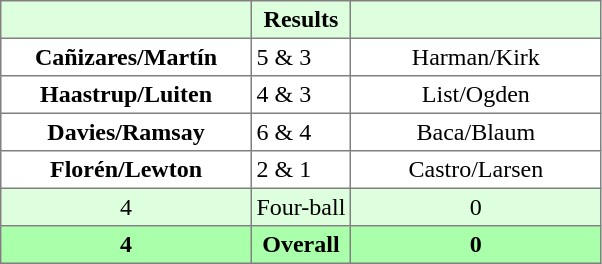<table border="1" cellpadding="3" style="border-collapse:collapse; text-align:center;">
<tr style="background:#ddffdd;">
<th width=160></th>
<th>Results</th>
<th width=160></th>
</tr>
<tr>
<td><strong>Cañizares/Martín</strong></td>
<td align=left> 5 & 3</td>
<td>Harman/Kirk</td>
</tr>
<tr>
<td><strong>Haastrup/Luiten</strong></td>
<td align=left> 4 & 3</td>
<td>List/Ogden</td>
</tr>
<tr>
<td><strong>Davies/Ramsay</strong></td>
<td align=left> 6 & 4</td>
<td>Baca/Blaum</td>
</tr>
<tr>
<td><strong>Florén/Lewton</strong></td>
<td align=left> 2 & 1</td>
<td>Castro/Larsen</td>
</tr>
<tr style="background:#ddffdd;">
<td>4</td>
<td>Four-ball</td>
<td>0</td>
</tr>
<tr style="background:#aaffaa;">
<th>4</th>
<th>Overall</th>
<th>0</th>
</tr>
</table>
